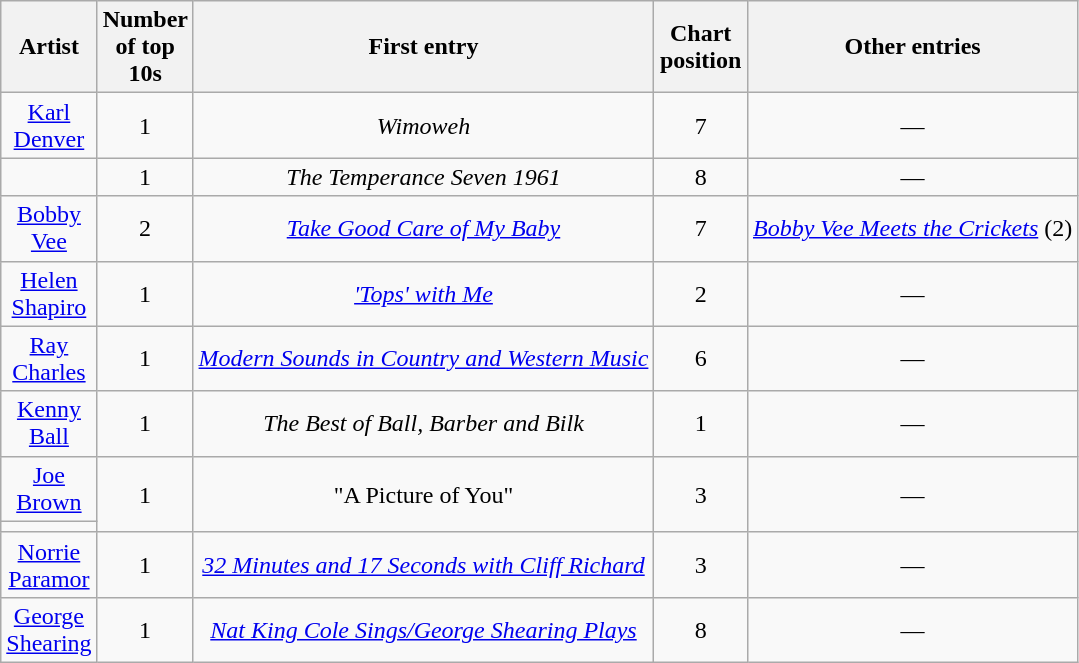<table class="wikitable sortable mw-collapsible mw-collapsed" style="text-align: center;">
<tr>
<th scope="col" style="width:55px;">Artist</th>
<th scope="col" style="width:55px;" data-sort-type="number">Number of top 10s</th>
<th scope="col" style="text-align:center;">First entry</th>
<th scope="col" style="width:55px;" data-sort-type="number">Chart position</th>
<th scope="col" style="text-align:center;">Other entries</th>
</tr>
<tr>
<td><a href='#'>Karl Denver</a></td>
<td>1</td>
<td><em>Wimoweh</em></td>
<td>7</td>
<td>—</td>
</tr>
<tr>
<td></td>
<td>1</td>
<td><em>The Temperance Seven 1961</em></td>
<td>8</td>
<td>—</td>
</tr>
<tr>
<td><a href='#'>Bobby Vee</a></td>
<td>2</td>
<td><em><a href='#'>Take Good Care of My Baby</a></em></td>
<td>7</td>
<td><em><a href='#'>Bobby Vee Meets the Crickets</a></em> (2) </td>
</tr>
<tr>
<td><a href='#'>Helen Shapiro</a></td>
<td>1</td>
<td><em><a href='#'>'Tops' with Me</a></em></td>
<td>2</td>
<td>—</td>
</tr>
<tr>
<td><a href='#'>Ray Charles</a></td>
<td>1</td>
<td><em><a href='#'>Modern Sounds in Country and Western Music</a></em></td>
<td>6</td>
<td>—</td>
</tr>
<tr>
<td><a href='#'>Kenny Ball</a></td>
<td>1</td>
<td><em>The Best of Ball, Barber and Bilk</em></td>
<td>1</td>
<td>—</td>
</tr>
<tr>
<td><a href='#'>Joe Brown</a></td>
<td rowspan="2">1</td>
<td rowspan="2">"A Picture of You"</td>
<td rowspan="2">3</td>
<td rowspan="2">—</td>
</tr>
<tr>
<td></td>
</tr>
<tr>
<td><a href='#'>Norrie Paramor</a></td>
<td>1</td>
<td><em><a href='#'>32 Minutes and 17 Seconds with Cliff Richard</a></em></td>
<td>3</td>
<td>—</td>
</tr>
<tr>
<td><a href='#'>George Shearing</a></td>
<td>1</td>
<td><em><a href='#'>Nat King Cole Sings/George Shearing Plays</a></em></td>
<td>8</td>
<td>—</td>
</tr>
</table>
